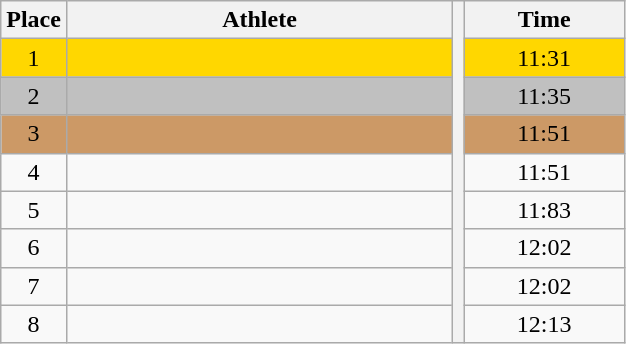<table class="wikitable" style="text-align:center">
<tr>
<th>Place</th>
<th width=250>Athlete</th>
<th rowspan=27></th>
<th width=100>Time</th>
</tr>
<tr bgcolor=gold>
<td>1</td>
<td align=left></td>
<td>11:31</td>
</tr>
<tr bgcolor=silver>
<td>2</td>
<td align=left></td>
<td>11:35</td>
</tr>
<tr bgcolor=cc9966>
<td>3</td>
<td align=left></td>
<td>11:51</td>
</tr>
<tr>
<td>4</td>
<td align=left></td>
<td>11:51</td>
</tr>
<tr>
<td>5</td>
<td align=left></td>
<td>11:83</td>
</tr>
<tr>
<td>6</td>
<td align=left></td>
<td>12:02</td>
</tr>
<tr>
<td>7</td>
<td align=left></td>
<td>12:02</td>
</tr>
<tr>
<td>8</td>
<td align=left></td>
<td>12:13</td>
</tr>
</table>
